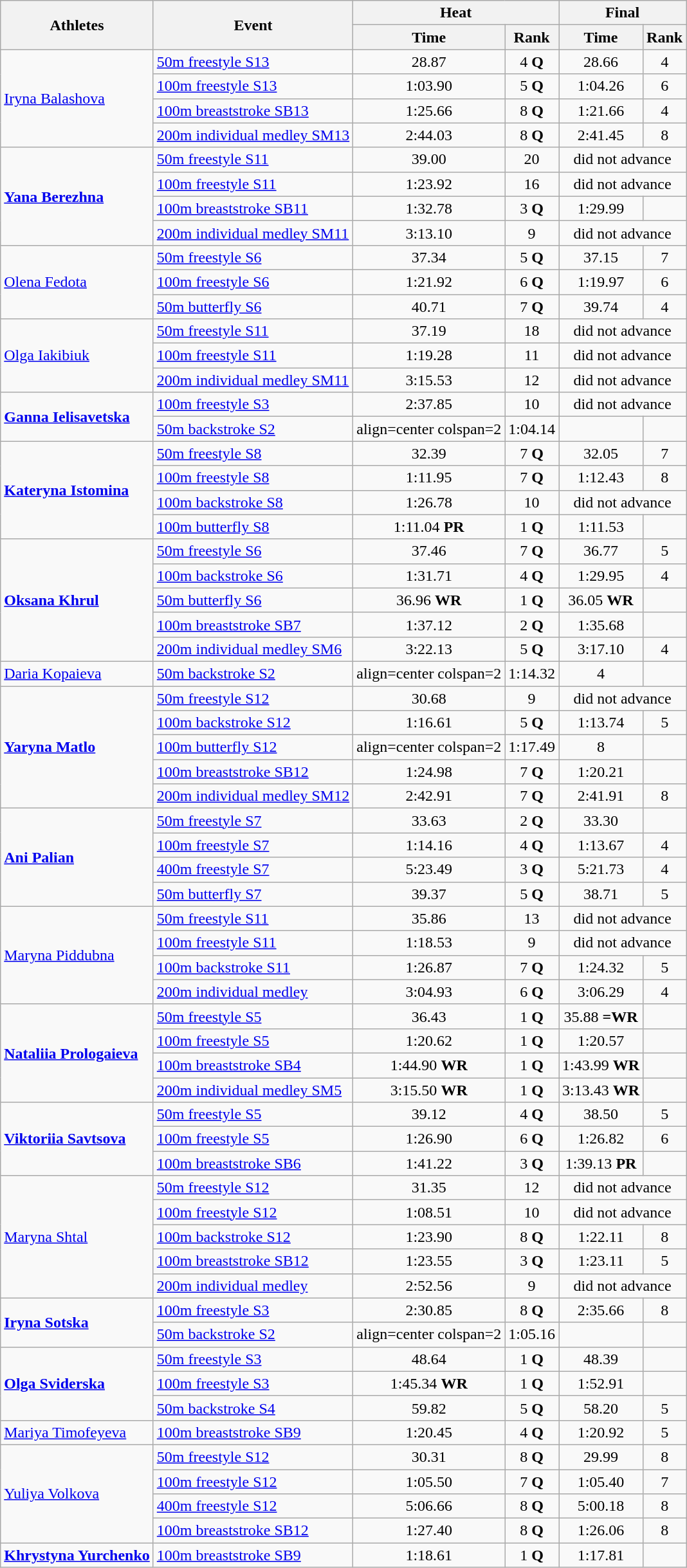<table class=wikitable>
<tr>
<th rowspan="2">Athletes</th>
<th rowspan="2">Event</th>
<th colspan="2">Heat</th>
<th colspan="2">Final</th>
</tr>
<tr>
<th>Time</th>
<th>Rank</th>
<th>Time</th>
<th>Rank</th>
</tr>
<tr>
<td align=left rowspan=4><a href='#'>Iryna Balashova</a></td>
<td align=left><a href='#'>50m freestyle S13</a></td>
<td align=center>28.87</td>
<td align=center>4 <strong>Q</strong></td>
<td align=center>28.66</td>
<td align=center>4</td>
</tr>
<tr>
<td align=left><a href='#'>100m freestyle S13</a></td>
<td align=center>1:03.90</td>
<td align=center>5 <strong>Q</strong></td>
<td align=center>1:04.26</td>
<td align=center>6</td>
</tr>
<tr>
<td align=left><a href='#'>100m breaststroke SB13</a></td>
<td align=center>1:25.66</td>
<td align=center>8 <strong>Q</strong></td>
<td align=center>1:21.66</td>
<td align=center>4</td>
</tr>
<tr>
<td align=left><a href='#'>200m individual medley SM13</a></td>
<td align=center>2:44.03</td>
<td align=center>8 <strong>Q</strong></td>
<td align=center>2:41.45</td>
<td align=center>8</td>
</tr>
<tr>
<td align=left rowspan=4><strong><a href='#'>Yana Berezhna</a></strong></td>
<td align=left><a href='#'>50m freestyle S11</a></td>
<td align=center>39.00</td>
<td align=center>20</td>
<td align=center colspan=2>did not advance</td>
</tr>
<tr>
<td align=left><a href='#'>100m freestyle S11</a></td>
<td align=center>1:23.92</td>
<td align=center>16</td>
<td align=center colspan=2>did not advance</td>
</tr>
<tr>
<td align=left><a href='#'>100m breaststroke SB11</a></td>
<td align=center>1:32.78</td>
<td align=center>3 <strong>Q</strong></td>
<td align=center>1:29.99</td>
<td align=center></td>
</tr>
<tr>
<td align=left><a href='#'>200m individual medley SM11</a></td>
<td align=center>3:13.10</td>
<td align=center>9</td>
<td align=center colspan=2>did not advance</td>
</tr>
<tr>
<td align=left rowspan=3><a href='#'>Olena Fedota</a></td>
<td align=left><a href='#'>50m freestyle S6</a></td>
<td align=center>37.34</td>
<td align=center>5 <strong>Q</strong></td>
<td align=center>37.15</td>
<td align=center>7</td>
</tr>
<tr>
<td align=left><a href='#'>100m freestyle S6</a></td>
<td align=center>1:21.92</td>
<td align=center>6 <strong>Q</strong></td>
<td align=center>1:19.97</td>
<td align=center>6</td>
</tr>
<tr>
<td align=left><a href='#'>50m butterfly S6</a></td>
<td align=center>40.71</td>
<td align=center>7 <strong>Q</strong></td>
<td align=center>39.74</td>
<td align=center>4</td>
</tr>
<tr>
<td align=left rowspan=3><a href='#'>Olga Iakibiuk</a></td>
<td align=left><a href='#'>50m freestyle S11</a></td>
<td align=center>37.19</td>
<td align=center>18</td>
<td align=center colspan=2>did not advance</td>
</tr>
<tr>
<td align=left><a href='#'>100m freestyle S11</a></td>
<td align=center>1:19.28</td>
<td align=center>11</td>
<td align=center colspan=2>did not advance</td>
</tr>
<tr>
<td align=left><a href='#'>200m individual medley SM11</a></td>
<td align=center>3:15.53</td>
<td align=center>12</td>
<td align=center colspan=2>did not advance</td>
</tr>
<tr>
<td align=left rowspan=2><strong><a href='#'>Ganna Ielisavetska</a></strong></td>
<td align=left><a href='#'>100m freestyle S3</a></td>
<td align=center>2:37.85</td>
<td align=center>10</td>
<td align=center colspan=2>did not advance</td>
</tr>
<tr>
<td align=left><a href='#'>50m backstroke S2</a></td>
<td>align=center colspan=2 </td>
<td align=center>1:04.14</td>
<td align=center></td>
</tr>
<tr>
<td align=left rowspan=4><strong><a href='#'>Kateryna Istomina</a></strong></td>
<td align=left><a href='#'>50m freestyle S8</a></td>
<td align=center>32.39</td>
<td align=center>7 <strong>Q</strong></td>
<td align=center>32.05</td>
<td align=center>7</td>
</tr>
<tr>
<td align=left><a href='#'>100m freestyle S8</a></td>
<td align=center>1:11.95</td>
<td align=center>7 <strong>Q</strong></td>
<td align=center>1:12.43</td>
<td align=center>8</td>
</tr>
<tr>
<td align=left><a href='#'>100m backstroke S8</a></td>
<td align=center>1:26.78</td>
<td align=center>10</td>
<td align=center colspan=2>did not advance</td>
</tr>
<tr>
<td align=left><a href='#'>100m butterfly S8</a></td>
<td align=center>1:11.04 <strong>PR</strong></td>
<td align=center>1 <strong>Q</strong></td>
<td align=center>1:11.53</td>
<td align=center></td>
</tr>
<tr>
<td align=left rowspan=5><strong><a href='#'>Oksana Khrul</a></strong></td>
<td align=left><a href='#'>50m freestyle S6</a></td>
<td align=center>37.46</td>
<td align=center>7 <strong>Q</strong></td>
<td align=center>36.77</td>
<td align=center>5</td>
</tr>
<tr>
<td align=left><a href='#'>100m backstroke S6</a></td>
<td align=center>1:31.71</td>
<td align=center>4 <strong>Q</strong></td>
<td align=center>1:29.95</td>
<td align=center>4</td>
</tr>
<tr>
<td align=left><a href='#'>50m butterfly S6</a></td>
<td align=center>36.96 <strong>WR</strong></td>
<td align=center>1 <strong>Q</strong></td>
<td align=center>36.05 <strong>WR</strong></td>
<td align=center></td>
</tr>
<tr>
<td align=left><a href='#'>100m breaststroke SB7</a></td>
<td align=center>1:37.12</td>
<td align=center>2 <strong>Q</strong></td>
<td align=center>1:35.68</td>
<td align=center></td>
</tr>
<tr>
<td align=left><a href='#'>200m individual medley SM6</a></td>
<td align=center>3:22.13</td>
<td align=center>5 <strong>Q</strong></td>
<td align=center>3:17.10</td>
<td align=center>4</td>
</tr>
<tr>
<td align=left><a href='#'>Daria Kopaieva</a></td>
<td align=left><a href='#'>50m backstroke S2</a></td>
<td>align=center colspan=2 </td>
<td align=center>1:14.32</td>
<td align=center>4</td>
</tr>
<tr>
<td align=left rowspan=5><strong><a href='#'>Yaryna Matlo</a></strong></td>
<td align=left><a href='#'>50m freestyle S12</a></td>
<td align=center>30.68</td>
<td align=center>9</td>
<td align=center colspan=2>did not advance</td>
</tr>
<tr>
<td align=left><a href='#'>100m backstroke S12</a></td>
<td align=center>1:16.61</td>
<td align=center>5 <strong>Q</strong></td>
<td align=center>1:13.74</td>
<td align=center>5</td>
</tr>
<tr>
<td align=left><a href='#'>100m butterfly S12</a></td>
<td>align=center colspan=2 </td>
<td align=center>1:17.49</td>
<td align=center>8</td>
</tr>
<tr>
<td align=left><a href='#'>100m breaststroke SB12</a></td>
<td align=center>1:24.98</td>
<td align=center>7 <strong>Q</strong></td>
<td align=center>1:20.21</td>
<td align=center></td>
</tr>
<tr>
<td align=left><a href='#'>200m individual medley SM12</a></td>
<td align=center>2:42.91</td>
<td align=center>7 <strong>Q</strong></td>
<td align=center>2:41.91</td>
<td align=center>8</td>
</tr>
<tr>
<td align=left rowspan=4><strong><a href='#'>Ani Palian</a></strong></td>
<td align=left><a href='#'>50m freestyle S7</a></td>
<td align=center>33.63</td>
<td align=center>2 <strong>Q</strong></td>
<td align=center>33.30</td>
<td align=center></td>
</tr>
<tr>
<td align=left><a href='#'>100m freestyle S7</a></td>
<td align=center>1:14.16</td>
<td align=center>4 <strong>Q</strong></td>
<td align=center>1:13.67</td>
<td align=center>4</td>
</tr>
<tr>
<td align=left><a href='#'>400m freestyle S7</a></td>
<td align=center>5:23.49</td>
<td align=center>3 <strong>Q</strong></td>
<td align=center>5:21.73</td>
<td align=center>4</td>
</tr>
<tr>
<td align=left><a href='#'>50m butterfly S7</a></td>
<td align=center>39.37</td>
<td align=center>5 <strong>Q</strong></td>
<td align=center>38.71</td>
<td align=center>5</td>
</tr>
<tr>
<td align=left rowspan=4><a href='#'>Maryna Piddubna</a></td>
<td align=left><a href='#'>50m freestyle S11</a></td>
<td align=center>35.86</td>
<td align=center>13</td>
<td align=center colspan=2>did not advance</td>
</tr>
<tr>
<td align=left><a href='#'>100m freestyle S11</a></td>
<td align=center>1:18.53</td>
<td align=center>9</td>
<td align=center colspan=2>did not advance</td>
</tr>
<tr>
<td align=left><a href='#'>100m backstroke S11</a></td>
<td align=center>1:26.87</td>
<td align=center>7 <strong>Q</strong></td>
<td align=center>1:24.32</td>
<td align=center>5</td>
</tr>
<tr>
<td align=left><a href='#'>200m individual medley</a></td>
<td align=center>3:04.93</td>
<td align=center>6 <strong>Q</strong></td>
<td align=center>3:06.29</td>
<td align=center>4</td>
</tr>
<tr>
<td align=left rowspan=4><strong><a href='#'>Nataliia Prologaieva</a></strong></td>
<td align=left><a href='#'>50m freestyle S5</a></td>
<td align=center>36.43</td>
<td align=center>1 <strong>Q</strong></td>
<td align=center>35.88 <strong>=WR</strong></td>
<td align=center></td>
</tr>
<tr>
<td align=left><a href='#'>100m freestyle S5</a></td>
<td align=center>1:20.62</td>
<td align=center>1 <strong>Q</strong></td>
<td align=center>1:20.57</td>
<td align=center></td>
</tr>
<tr>
<td align=left><a href='#'>100m breaststroke SB4</a></td>
<td align=center>1:44.90 <strong>WR</strong></td>
<td align=center>1 <strong>Q</strong></td>
<td align=center>1:43.99 <strong>WR</strong></td>
<td align=center></td>
</tr>
<tr>
<td align=left><a href='#'>200m individual medley SM5</a></td>
<td align=center>3:15.50 <strong>WR</strong></td>
<td align=center>1 <strong>Q</strong></td>
<td align=center>3:13.43 <strong>WR</strong></td>
<td align=center></td>
</tr>
<tr>
<td align=left rowspan=3><strong><a href='#'>Viktoriia Savtsova</a></strong></td>
<td align=left><a href='#'>50m freestyle S5</a></td>
<td align=center>39.12</td>
<td align=center>4 <strong>Q</strong></td>
<td align=center>38.50</td>
<td align=center>5</td>
</tr>
<tr>
<td align=left><a href='#'>100m freestyle S5</a></td>
<td align=center>1:26.90</td>
<td align=center>6 <strong>Q</strong></td>
<td align=center>1:26.82</td>
<td align=center>6</td>
</tr>
<tr>
<td align=left><a href='#'>100m breaststroke SB6</a></td>
<td align=center>1:41.22</td>
<td align=center>3 <strong>Q</strong></td>
<td align=center>1:39.13 <strong>PR</strong></td>
<td align=center></td>
</tr>
<tr>
<td align=left rowspan=5><a href='#'>Maryna Shtal</a></td>
<td align=left><a href='#'>50m freestyle S12</a></td>
<td align=center>31.35</td>
<td align=center>12</td>
<td align=center colspan=2>did not advance</td>
</tr>
<tr>
<td align=left><a href='#'>100m freestyle S12</a></td>
<td align=center>1:08.51</td>
<td align=center>10</td>
<td align=center colspan=2>did not advance</td>
</tr>
<tr>
<td align=left><a href='#'>100m backstroke S12</a></td>
<td align=center>1:23.90</td>
<td align=center>8 <strong>Q</strong></td>
<td align=center>1:22.11</td>
<td align=center>8</td>
</tr>
<tr>
<td align=left><a href='#'>100m breaststroke SB12</a></td>
<td align=center>1:23.55</td>
<td align=center>3 <strong>Q</strong></td>
<td align=center>1:23.11</td>
<td align=center>5</td>
</tr>
<tr>
<td align=left><a href='#'>200m individual medley</a></td>
<td align=center>2:52.56</td>
<td align=center>9</td>
<td align=center colspan=2>did not advance</td>
</tr>
<tr>
<td align=left rowspan=2><strong><a href='#'>Iryna Sotska</a></strong></td>
<td align=left><a href='#'>100m freestyle S3</a></td>
<td align=center>2:30.85</td>
<td align=center>8 <strong>Q</strong></td>
<td align=center>2:35.66</td>
<td align=center>8</td>
</tr>
<tr>
<td align=left><a href='#'>50m backstroke S2</a></td>
<td>align=center colspan=2 </td>
<td align=center>1:05.16</td>
<td align=center></td>
</tr>
<tr>
<td align=left rowspan=3><strong><a href='#'>Olga Sviderska</a></strong></td>
<td align=left><a href='#'>50m freestyle S3</a></td>
<td align=center>48.64</td>
<td align=center>1 <strong>Q</strong></td>
<td align=center>48.39</td>
<td align=center></td>
</tr>
<tr>
<td align=left><a href='#'>100m freestyle S3</a></td>
<td align=center>1:45.34 <strong>WR</strong></td>
<td align=center>1 <strong>Q</strong></td>
<td align=center>1:52.91</td>
<td align=center></td>
</tr>
<tr>
<td align=left><a href='#'>50m backstroke S4</a></td>
<td align=center>59.82</td>
<td align=center>5 <strong>Q</strong></td>
<td align=center>58.20</td>
<td align=center>5</td>
</tr>
<tr>
<td align=left><a href='#'>Mariya Timofeyeva</a></td>
<td align=left><a href='#'>100m breaststroke SB9</a></td>
<td align=center>1:20.45</td>
<td align=center>4 <strong>Q</strong></td>
<td align=center>1:20.92</td>
<td align=center>5</td>
</tr>
<tr>
<td align=left rowspan=4><a href='#'>Yuliya Volkova</a></td>
<td align=left><a href='#'>50m freestyle S12</a></td>
<td align=center>30.31</td>
<td align=center>8 <strong>Q</strong></td>
<td align=center>29.99</td>
<td align=center>8</td>
</tr>
<tr>
<td align=left><a href='#'>100m freestyle S12</a></td>
<td align=center>1:05.50</td>
<td align=center>7 <strong>Q</strong></td>
<td align=center>1:05.40</td>
<td align=center>7</td>
</tr>
<tr>
<td align=left><a href='#'>400m freestyle S12</a></td>
<td align=center>5:06.66</td>
<td align=center>8 <strong>Q</strong></td>
<td align=center>5:00.18</td>
<td align=center>8</td>
</tr>
<tr>
<td align=left><a href='#'>100m breaststroke SB12</a></td>
<td align=center>1:27.40</td>
<td align=center>8 <strong>Q</strong></td>
<td align=center>1:26.06</td>
<td align=center>8</td>
</tr>
<tr>
<td align=left><strong><a href='#'>Khrystyna Yurchenko</a></strong></td>
<td align=left><a href='#'>100m breaststroke SB9</a></td>
<td align=center>1:18.61</td>
<td align=center>1 <strong>Q</strong></td>
<td align=center>1:17.81</td>
<td align=center></td>
</tr>
</table>
